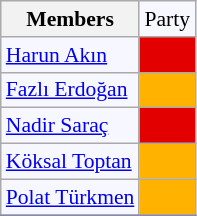<table class=wikitable style="border:1px solid #8888aa; background-color:#f7f8ff; padding:0px; font-size:90%;">
<tr>
<th>Members</th>
<td>Party</td>
</tr>
<tr>
<td><a href='#'>Harun Akın</a></td>
<td style="background: #e30000"></td>
</tr>
<tr>
<td><a href='#'>Fazlı Erdoğan</a></td>
<td style="background: #ffb300"></td>
</tr>
<tr>
<td><a href='#'>Nadir Saraç</a></td>
<td style="background: #e30000"></td>
</tr>
<tr>
<td><a href='#'>Köksal Toptan</a></td>
<td style="background: #ffb300"></td>
</tr>
<tr>
<td><a href='#'>Polat Türkmen</a></td>
<td style="background: #ffb300"></td>
</tr>
<tr>
</tr>
</table>
